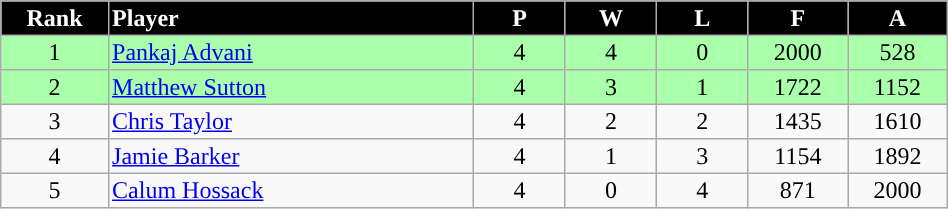<table border="2" cellpadding="2" cellspacing="0" style="margin: 0; background: #f9f9f9; border: 1px #aaa solid; border-collapse: collapse; font-size: 100%;" width=50%>
<tr>
<th bgcolor="000000" style="color:white; text-align:center" width=5%>Rank</th>
<th bgcolor="000000" style="color:white; text-align:left" width=20%>Player</th>
<th bgcolor="000000" style="color:white; text-align:center" width=5%>P</th>
<th bgcolor="000000" style="color:white; text-align:center" width=5%>W</th>
<th bgcolor="000000" style="color:white; text-align:center" width=5%>L</th>
<th bgcolor="000000" style="color:white; text-align:center" width=5%>F</th>
<th bgcolor="000000" style="color:white; text-align:center" width=5%>A</th>
</tr>
<tr>
<td style="text-align:center; background:#aaffaa">1</td>
<td style="text-align:left; background:#aaffaa"> <a href='#'>Pankaj Advani</a></td>
<td style="text-align:center; background:#aaffaa">4</td>
<td style="text-align:center; background:#aaffaa">4</td>
<td style="text-align:center; background:#aaffaa">0</td>
<td style="text-align:center; background:#aaffaa">2000</td>
<td style="text-align:center; background:#aaffaa">528</td>
</tr>
<tr>
<td style="text-align:center; background:#aaffaa">2</td>
<td style="text-align:left; background:#aaffaa"> <a href='#'>Matthew Sutton</a></td>
<td style="text-align:center; background:#aaffaa">4</td>
<td style="text-align:center; background:#aaffaa">3</td>
<td style="text-align:center; background:#aaffaa">1</td>
<td style="text-align:center; background:#aaffaa">1722</td>
<td style="text-align:center; background:#aaffaa">1152</td>
</tr>
<tr>
<td style="text-align:center">3</td>
<td style="text-align:left;"> <a href='#'>Chris Taylor</a></td>
<td style="text-align:center;">4</td>
<td style="text-align:center;">2</td>
<td style="text-align:center;">2</td>
<td style="text-align:center;">1435</td>
<td style="text-align:center;">1610</td>
</tr>
<tr>
<td style="text-align:center">4</td>
<td style="text-align:left;"> <a href='#'>Jamie Barker</a></td>
<td style="text-align:center;">4</td>
<td style="text-align:center;">1</td>
<td style="text-align:center;">3</td>
<td style="text-align:center;">1154</td>
<td style="text-align:center;">1892</td>
</tr>
<tr>
<td style="text-align:center">5</td>
<td style="text-align:left;"> <a href='#'>Calum Hossack</a></td>
<td style="text-align:center;">4</td>
<td style="text-align:center;">0</td>
<td style="text-align:center;">4</td>
<td style="text-align:center;">871</td>
<td style="text-align:center;">2000</td>
</tr>
</table>
